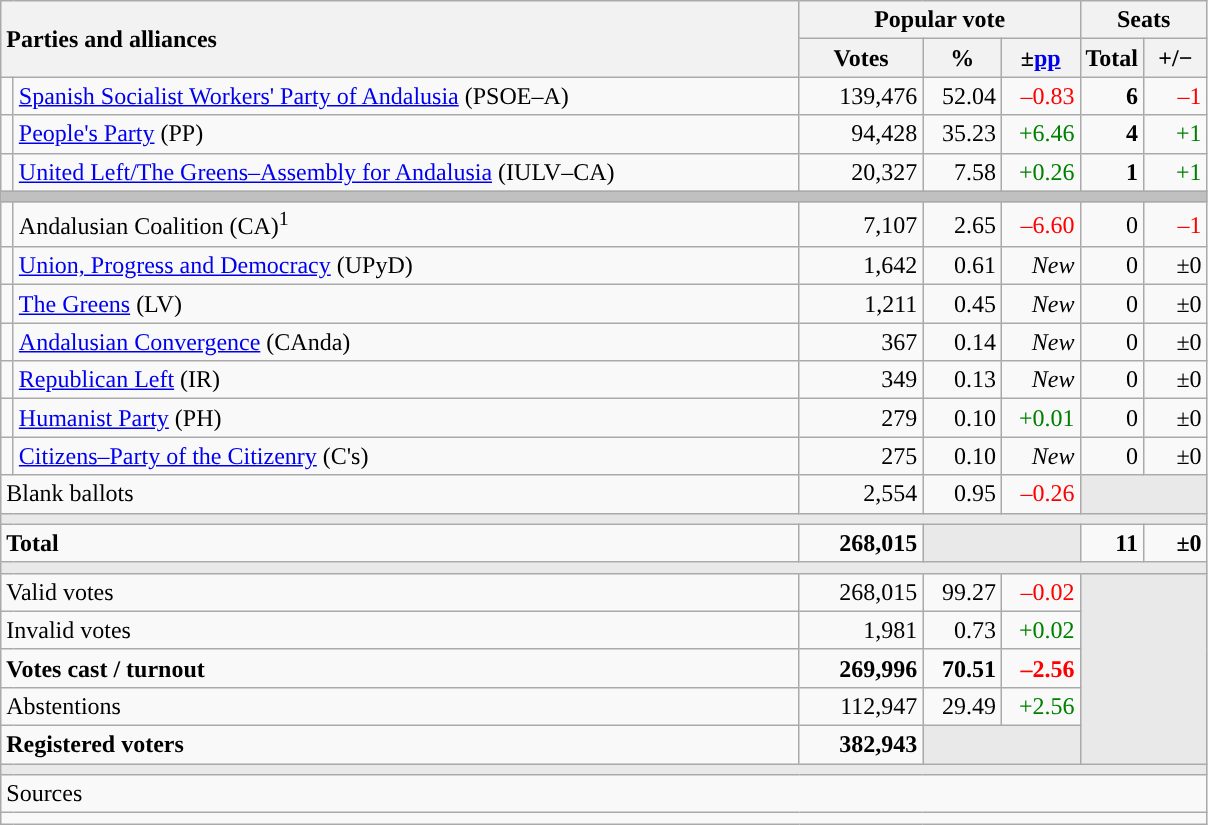<table class="wikitable" style="text-align:right;">
<tr>
<th style="text-align:left;" rowspan="2" colspan="2" width="525">Parties and alliances</th>
<th colspan="3">Popular vote</th>
<th colspan="2">Seats</th>
</tr>
<tr>
<th width="75">Votes</th>
<th width="45">%</th>
<th width="45">±<a href='#'>pp</a></th>
<th width="35">Total</th>
<th width="35">+/−</th>
</tr>
<tr>
<td width="1" style="color:inherit;background:"></td>
<td align="left"><a href='#'>Spanish Socialist Workers' Party of Andalusia</a> (PSOE–A)</td>
<td>139,476</td>
<td>52.04</td>
<td style="color:red;">–0.83</td>
<td><strong>6</strong></td>
<td style="color:red;">–1</td>
</tr>
<tr>
<td style="color:inherit;background:"></td>
<td align="left"><a href='#'>People's Party</a> (PP)</td>
<td>94,428</td>
<td>35.23</td>
<td style="color:green;">+6.46</td>
<td><strong>4</strong></td>
<td style="color:green;">+1</td>
</tr>
<tr>
<td style="color:inherit;background:"></td>
<td align="left"><a href='#'>United Left/The Greens–Assembly for Andalusia</a> (IULV–CA)</td>
<td>20,327</td>
<td>7.58</td>
<td style="color:green;">+0.26</td>
<td><strong>1</strong></td>
<td style="color:green;">+1</td>
</tr>
<tr>
<td colspan="7" bgcolor="#C0C0C0"></td>
</tr>
<tr>
<td style="color:inherit;background:"></td>
<td align="left">Andalusian Coalition (CA)<sup>1</sup></td>
<td>7,107</td>
<td>2.65</td>
<td style="color:red;">–6.60</td>
<td>0</td>
<td style="color:red;">–1</td>
</tr>
<tr>
<td style="color:inherit;background:"></td>
<td align="left"><a href='#'>Union, Progress and Democracy</a> (UPyD)</td>
<td>1,642</td>
<td>0.61</td>
<td><em>New</em></td>
<td>0</td>
<td>±0</td>
</tr>
<tr>
<td style="color:inherit;background:"></td>
<td align="left"><a href='#'>The Greens</a> (LV)</td>
<td>1,211</td>
<td>0.45</td>
<td><em>New</em></td>
<td>0</td>
<td>±0</td>
</tr>
<tr>
<td style="color:inherit;background:"></td>
<td align="left"><a href='#'>Andalusian Convergence</a> (CAnda)</td>
<td>367</td>
<td>0.14</td>
<td><em>New</em></td>
<td>0</td>
<td>±0</td>
</tr>
<tr>
<td style="color:inherit;background:"></td>
<td align="left"><a href='#'>Republican Left</a> (IR)</td>
<td>349</td>
<td>0.13</td>
<td><em>New</em></td>
<td>0</td>
<td>±0</td>
</tr>
<tr>
<td style="color:inherit;background:"></td>
<td align="left"><a href='#'>Humanist Party</a> (PH)</td>
<td>279</td>
<td>0.10</td>
<td style="color:green;">+0.01</td>
<td>0</td>
<td>±0</td>
</tr>
<tr>
<td style="color:inherit;background:"></td>
<td align="left"><a href='#'>Citizens–Party of the Citizenry</a> (C's)</td>
<td>275</td>
<td>0.10</td>
<td><em>New</em></td>
<td>0</td>
<td>±0</td>
</tr>
<tr>
<td align="left" colspan="2">Blank ballots</td>
<td>2,554</td>
<td>0.95</td>
<td style="color:red;">–0.26</td>
<td bgcolor="#E9E9E9" colspan="2"></td>
</tr>
<tr>
<td colspan="7" bgcolor="#E9E9E9"></td>
</tr>
<tr style="font-weight:bold;">
<td align="left" colspan="2">Total</td>
<td>268,015</td>
<td bgcolor="#E9E9E9" colspan="2"></td>
<td>11</td>
<td>±0</td>
</tr>
<tr>
<td colspan="7" bgcolor="#E9E9E9"></td>
</tr>
<tr>
<td align="left" colspan="2">Valid votes</td>
<td>268,015</td>
<td>99.27</td>
<td style="color:red;">–0.02</td>
<td bgcolor="#E9E9E9" colspan="2" rowspan="5"></td>
</tr>
<tr>
<td align="left" colspan="2">Invalid votes</td>
<td>1,981</td>
<td>0.73</td>
<td style="color:green;">+0.02</td>
</tr>
<tr style="font-weight:bold;">
<td align="left" colspan="2">Votes cast / turnout</td>
<td>269,996</td>
<td>70.51</td>
<td style="color:red;">–2.56</td>
</tr>
<tr>
<td align="left" colspan="2">Abstentions</td>
<td>112,947</td>
<td>29.49</td>
<td style="color:green;">+2.56</td>
</tr>
<tr style="font-weight:bold;">
<td align="left" colspan="2">Registered voters</td>
<td>382,943</td>
<td bgcolor="#E9E9E9" colspan="2"></td>
</tr>
<tr>
<td colspan="7" bgcolor="#E9E9E9"></td>
</tr>
<tr>
<td align="left" colspan="7">Sources</td>
</tr>
<tr>
<td colspan="7" style="text-align:left; max-width:790px;"></td>
</tr>
</table>
